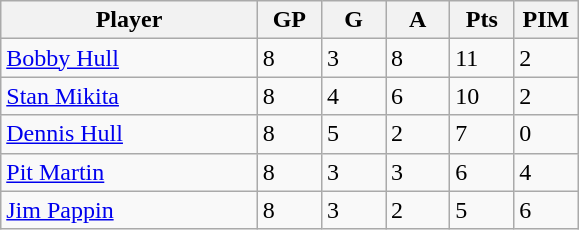<table class="wikitable">
<tr>
<th bgcolor="#DDDDFF" width="40%">Player</th>
<th bgcolor="#DDDDFF" width="10%">GP</th>
<th bgcolor="#DDDDFF" width="10%">G</th>
<th bgcolor="#DDDDFF" width="10%">A</th>
<th bgcolor="#DDDDFF" width="10%">Pts</th>
<th bgcolor="#DDDDFF" width="10%">PIM</th>
</tr>
<tr>
<td><a href='#'>Bobby Hull</a></td>
<td>8</td>
<td>3</td>
<td>8</td>
<td>11</td>
<td>2</td>
</tr>
<tr>
<td><a href='#'>Stan Mikita</a></td>
<td>8</td>
<td>4</td>
<td>6</td>
<td>10</td>
<td>2</td>
</tr>
<tr>
<td><a href='#'>Dennis Hull</a></td>
<td>8</td>
<td>5</td>
<td>2</td>
<td>7</td>
<td>0</td>
</tr>
<tr>
<td><a href='#'>Pit Martin</a></td>
<td>8</td>
<td>3</td>
<td>3</td>
<td>6</td>
<td>4</td>
</tr>
<tr>
<td><a href='#'>Jim Pappin</a></td>
<td>8</td>
<td>3</td>
<td>2</td>
<td>5</td>
<td>6</td>
</tr>
</table>
